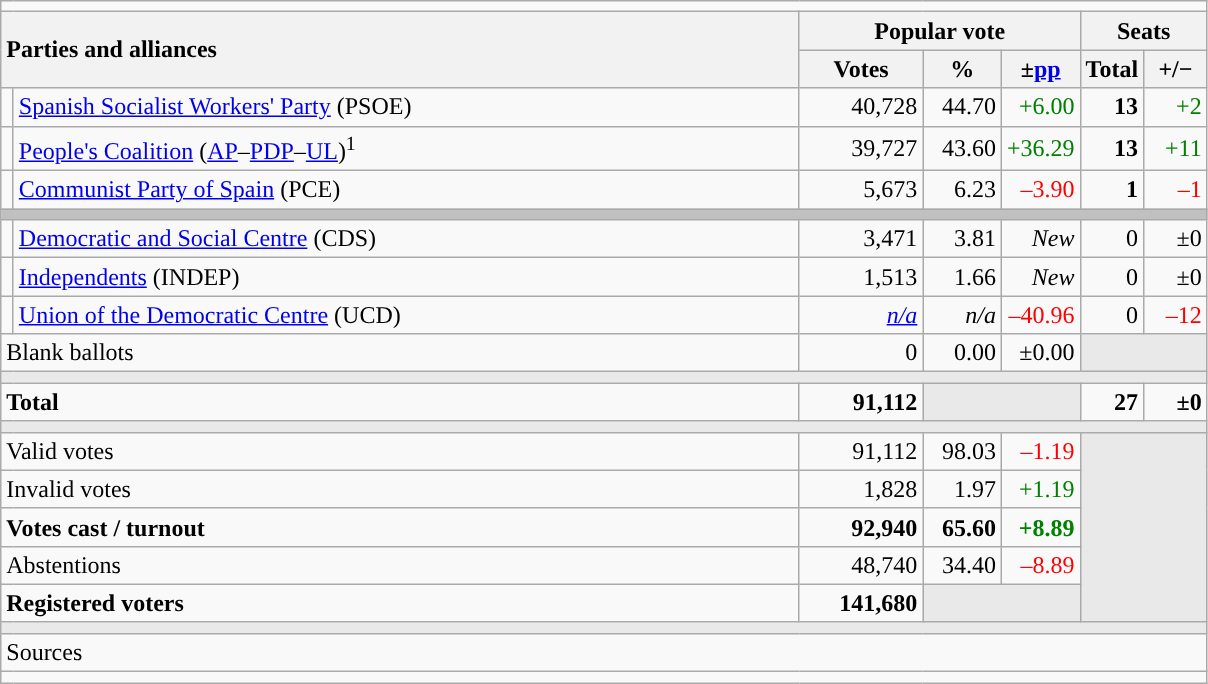<table class="wikitable" style="text-align:right;">
<tr>
<td colspan="7"></td>
</tr>
<tr>
<th style="text-align:left;" rowspan="2" colspan="2" width="525">Parties and alliances</th>
<th colspan="3">Popular vote</th>
<th colspan="2">Seats</th>
</tr>
<tr>
<th width="75">Votes</th>
<th width="45">%</th>
<th width="45">±<a href='#'>pp</a></th>
<th width="35">Total</th>
<th width="35">+/−</th>
</tr>
<tr>
<td width="1" style="color:inherit;background:"></td>
<td align="left"><a href='#'>Spanish Socialist Workers' Party</a> (PSOE)</td>
<td>40,728</td>
<td>44.70</td>
<td style="color:green;">+6.00</td>
<td><strong>13</strong></td>
<td style="color:green;">+2</td>
</tr>
<tr>
<td style="color:inherit;background:"></td>
<td align="left"><a href='#'>People's Coalition</a> (<a href='#'>AP</a>–<a href='#'>PDP</a>–<a href='#'>UL</a>)<sup>1</sup></td>
<td>39,727</td>
<td>43.60</td>
<td style="color:green;">+36.29</td>
<td><strong>13</strong></td>
<td style="color:green;">+11</td>
</tr>
<tr>
<td style="color:inherit;background:"></td>
<td align="left"><a href='#'>Communist Party of Spain</a> (PCE)</td>
<td>5,673</td>
<td>6.23</td>
<td style="color:red;">–3.90</td>
<td><strong>1</strong></td>
<td style="color:red;">–1</td>
</tr>
<tr>
<td colspan="7" bgcolor="#C0C0C0"></td>
</tr>
<tr>
<td style="color:inherit;background:"></td>
<td align="left"><a href='#'>Democratic and Social Centre</a> (CDS)</td>
<td>3,471</td>
<td>3.81</td>
<td><em>New</em></td>
<td>0</td>
<td>±0</td>
</tr>
<tr>
<td style="color:inherit;background:"></td>
<td align="left"><a href='#'>Independents</a> (INDEP)</td>
<td>1,513</td>
<td>1.66</td>
<td><em>New</em></td>
<td>0</td>
<td>±0</td>
</tr>
<tr>
<td style="color:inherit;background:"></td>
<td align="left"><a href='#'>Union of the Democratic Centre</a> (UCD)</td>
<td><em><a href='#'>n/a</a></em></td>
<td><em>n/a</em></td>
<td style="color:red;">–40.96</td>
<td>0</td>
<td style="color:red;">–12</td>
</tr>
<tr>
<td align="left" colspan="2">Blank ballots</td>
<td>0</td>
<td>0.00</td>
<td>±0.00</td>
<td bgcolor="#E9E9E9" colspan="2"></td>
</tr>
<tr>
<td colspan="7" bgcolor="#E9E9E9"></td>
</tr>
<tr style="font-weight:bold;">
<td align="left" colspan="2">Total</td>
<td>91,112</td>
<td bgcolor="#E9E9E9" colspan="2"></td>
<td>27</td>
<td>±0</td>
</tr>
<tr>
<td colspan="7" bgcolor="#E9E9E9"></td>
</tr>
<tr>
<td align="left" colspan="2">Valid votes</td>
<td>91,112</td>
<td>98.03</td>
<td style="color:red;">–1.19</td>
<td bgcolor="#E9E9E9" colspan="2" rowspan="5"></td>
</tr>
<tr>
<td align="left" colspan="2">Invalid votes</td>
<td>1,828</td>
<td>1.97</td>
<td style="color:green;">+1.19</td>
</tr>
<tr style="font-weight:bold;">
<td align="left" colspan="2">Votes cast / turnout</td>
<td>92,940</td>
<td>65.60</td>
<td style="color:green;">+8.89</td>
</tr>
<tr>
<td align="left" colspan="2">Abstentions</td>
<td>48,740</td>
<td>34.40</td>
<td style="color:red;">–8.89</td>
</tr>
<tr style="font-weight:bold;">
<td align="left" colspan="2">Registered voters</td>
<td>141,680</td>
<td bgcolor="#E9E9E9" colspan="2"></td>
</tr>
<tr>
<td colspan="7" bgcolor="#E9E9E9"></td>
</tr>
<tr>
<td align="left" colspan="7">Sources</td>
</tr>
<tr>
<td colspan="7" style="text-align:left; max-width:790px;"></td>
</tr>
</table>
